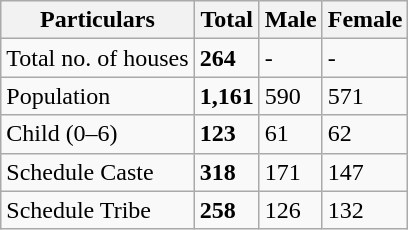<table class="wikitable">
<tr>
<th>Particulars</th>
<th>Total</th>
<th>Male</th>
<th>Female</th>
</tr>
<tr>
<td>Total no. of houses</td>
<td><strong>264</strong></td>
<td>-</td>
<td>-</td>
</tr>
<tr>
<td>Population</td>
<td><strong>1,161</strong></td>
<td>590</td>
<td>571</td>
</tr>
<tr>
<td>Child (0–6)</td>
<td><strong>123</strong></td>
<td>61</td>
<td>62</td>
</tr>
<tr>
<td>Schedule Caste</td>
<td><strong>318</strong></td>
<td>171</td>
<td>147</td>
</tr>
<tr>
<td>Schedule Tribe</td>
<td><strong>258</strong></td>
<td>126</td>
<td>132</td>
</tr>
</table>
